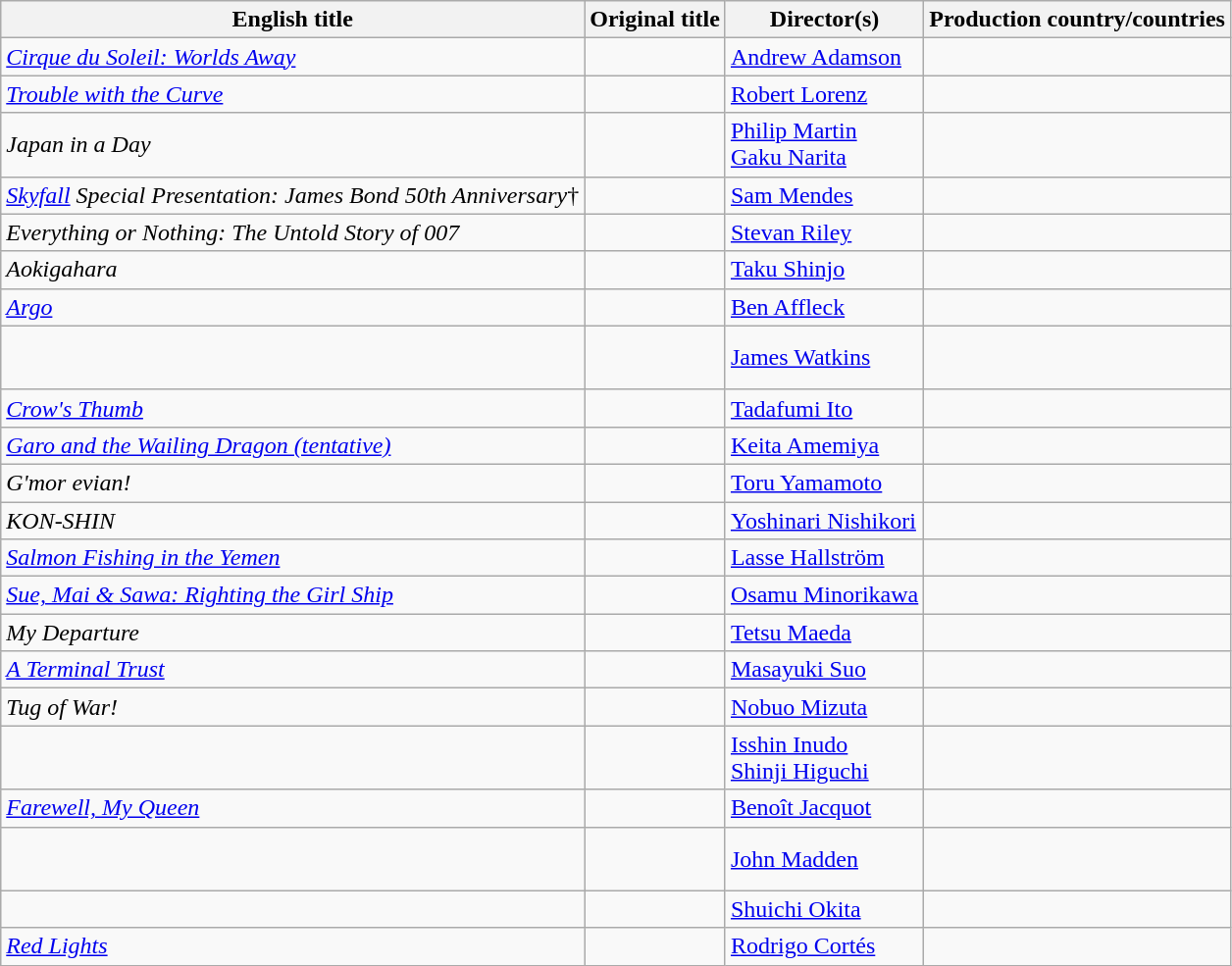<table class="sortable wikitable">
<tr>
<th>English title</th>
<th>Original title</th>
<th>Director(s)</th>
<th>Production country/countries</th>
</tr>
<tr>
<td><em><a href='#'>Cirque du Soleil: Worlds Away</a></em></td>
<td></td>
<td><a href='#'>Andrew Adamson</a></td>
<td></td>
</tr>
<tr>
<td><em><a href='#'>Trouble with the Curve</a></em></td>
<td></td>
<td><a href='#'>Robert Lorenz</a></td>
<td></td>
</tr>
<tr>
<td><em>Japan in a Day</em></td>
<td></td>
<td><a href='#'>Philip Martin</a><br><a href='#'>Gaku Narita</a></td>
<td><br></td>
</tr>
<tr>
<td><em><a href='#'>Skyfall</a> Special Presentation: James Bond 50th Anniversary</em>†</td>
<td></td>
<td><a href='#'>Sam Mendes</a></td>
<td><br></td>
</tr>
<tr>
<td><em>Everything or Nothing: The Untold Story of 007</em></td>
<td></td>
<td><a href='#'>Stevan Riley</a></td>
<td></td>
</tr>
<tr>
<td><em>Aokigahara</em></td>
<td></td>
<td><a href='#'>Taku Shinjo</a></td>
<td></td>
</tr>
<tr>
<td><em><a href='#'>Argo</a></em></td>
<td></td>
<td><a href='#'>Ben Affleck</a></td>
<td></td>
</tr>
<tr>
<td></td>
<td></td>
<td><a href='#'>James Watkins</a></td>
<td><br><br></td>
</tr>
<tr>
<td><em><a href='#'>Crow's Thumb</a></em></td>
<td></td>
<td><a href='#'>Tadafumi Ito</a></td>
<td></td>
</tr>
<tr>
<td><em><a href='#'>Garo and the Wailing Dragon (tentative)</a></em></td>
<td></td>
<td><a href='#'>Keita Amemiya</a></td>
<td></td>
</tr>
<tr>
<td><em>G'mor evian!</em></td>
<td></td>
<td><a href='#'>Toru Yamamoto</a></td>
<td></td>
</tr>
<tr>
<td><em>KON-SHIN</em></td>
<td></td>
<td><a href='#'>Yoshinari Nishikori</a></td>
<td></td>
</tr>
<tr>
<td><em><a href='#'>Salmon Fishing in the Yemen</a></em></td>
<td></td>
<td><a href='#'>Lasse Hallström</a></td>
<td></td>
</tr>
<tr>
<td><em><a href='#'>Sue, Mai & Sawa: Righting the Girl Ship</a></em></td>
<td></td>
<td><a href='#'>Osamu Minorikawa</a></td>
<td></td>
</tr>
<tr>
<td><em>My Departure</em></td>
<td></td>
<td><a href='#'>Tetsu Maeda</a></td>
<td></td>
</tr>
<tr>
<td><em><a href='#'>A Terminal Trust</a></em></td>
<td></td>
<td><a href='#'>Masayuki Suo</a></td>
<td></td>
</tr>
<tr>
<td><em>Tug of War!</em></td>
<td></td>
<td><a href='#'>Nobuo Mizuta</a></td>
<td></td>
</tr>
<tr>
<td></td>
<td></td>
<td><a href='#'>Isshin Inudo</a><br><a href='#'>Shinji Higuchi</a></td>
<td></td>
</tr>
<tr>
<td><em><a href='#'>Farewell, My Queen</a></em></td>
<td></td>
<td><a href='#'>Benoît Jacquot</a></td>
<td><br></td>
</tr>
<tr>
<td></td>
<td></td>
<td><a href='#'>John Madden</a></td>
<td><br><br></td>
</tr>
<tr>
<td></td>
<td></td>
<td><a href='#'>Shuichi Okita</a></td>
<td></td>
</tr>
<tr>
<td><em><a href='#'>Red Lights</a></em></td>
<td></td>
<td><a href='#'>Rodrigo Cortés</a></td>
<td><br></td>
</tr>
</table>
